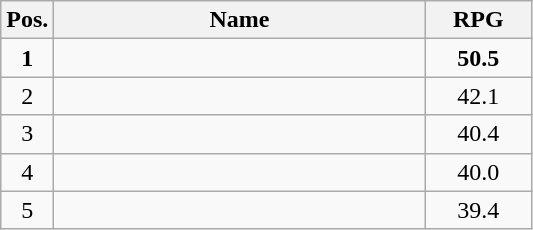<table class="wikitable">
<tr>
<th style="width:10%;">Pos.</th>
<th>Name</th>
<th style="width:20%;">RPG</th>
</tr>
<tr>
<td align=center><strong>1</strong></td>
<td><strong></strong></td>
<td align=center><strong>50.5</strong></td>
</tr>
<tr>
<td align=center>2</td>
<td></td>
<td align=center>42.1</td>
</tr>
<tr>
<td align=center>3</td>
<td></td>
<td align=center>40.4</td>
</tr>
<tr>
<td align=center>4</td>
<td></td>
<td align=center>40.0</td>
</tr>
<tr>
<td align=center>5</td>
<td></td>
<td align=center>39.4</td>
</tr>
</table>
